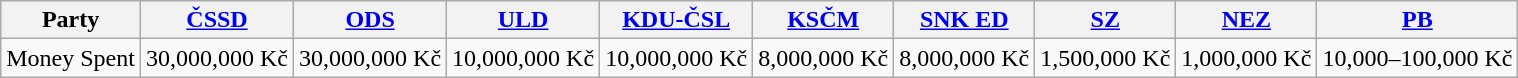<table class="wikitable" style=text-align:center>
<tr>
<th>Party</th>
<th><a href='#'>ČSSD</a></th>
<th><a href='#'>ODS</a></th>
<th><a href='#'>ULD</a></th>
<th><a href='#'>KDU-ČSL</a></th>
<th><a href='#'>KSČM</a></th>
<th><a href='#'>SNK ED</a></th>
<th><a href='#'>SZ</a></th>
<th><a href='#'>NEZ</a></th>
<th><a href='#'>PB</a></th>
</tr>
<tr>
<td>Money Spent</td>
<td>30,000,000 Kč</td>
<td>30,000,000 Kč</td>
<td>10,000,000 Kč</td>
<td>10,000,000 Kč</td>
<td>8,000,000 Kč</td>
<td>8,000,000 Kč</td>
<td>1,500,000 Kč</td>
<td>1,000,000 Kč</td>
<td>10,000–100,000 Kč</td>
</tr>
</table>
